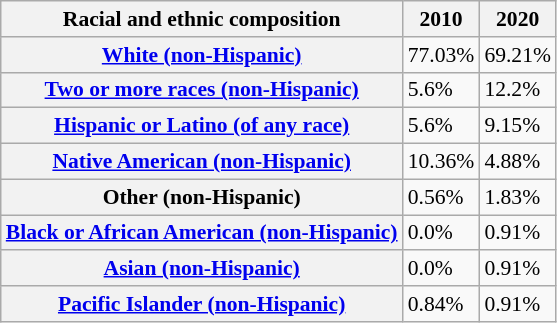<table class="wikitable sortable collapsible" style="font-size: 90%;">
<tr>
<th>Racial and ethnic composition</th>
<th>2010</th>
<th>2020</th>
</tr>
<tr>
<th><a href='#'>White (non-Hispanic)</a></th>
<td>77.03%</td>
<td>69.21%</td>
</tr>
<tr>
<th><a href='#'>Two or more races (non-Hispanic)</a></th>
<td>5.6%</td>
<td>12.2%</td>
</tr>
<tr>
<th><a href='#'>Hispanic or Latino (of any race)</a></th>
<td>5.6%</td>
<td>9.15%</td>
</tr>
<tr>
<th><a href='#'>Native American (non-Hispanic)</a></th>
<td>10.36%</td>
<td>4.88%</td>
</tr>
<tr>
<th>Other (non-Hispanic)</th>
<td>0.56%</td>
<td>1.83%</td>
</tr>
<tr>
<th><a href='#'>Black or African American (non-Hispanic)</a></th>
<td>0.0%</td>
<td>0.91%</td>
</tr>
<tr>
<th><a href='#'>Asian (non-Hispanic)</a></th>
<td>0.0%</td>
<td>0.91%</td>
</tr>
<tr>
<th><a href='#'>Pacific Islander (non-Hispanic)</a></th>
<td>0.84%</td>
<td>0.91%</td>
</tr>
</table>
